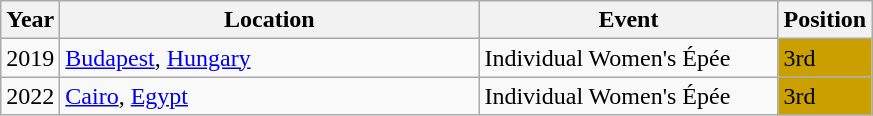<table class="wikitable sortable">
<tr>
<th>Year</th>
<th style="width:17em">Location</th>
<th style="width:12em">Event</th>
<th>Position</th>
</tr>
<tr>
<td>2019</td>
<td rowspan="1" align="left"> <a href='#'>Budapest</a>, <a href='#'>Hungary</a></td>
<td>Individual Women's Épée</td>
<td bgcolor="caramel">3rd</td>
</tr>
<tr>
<td>2022</td>
<td rowspan="1" align="left"> <a href='#'>Cairo</a>, <a href='#'>Egypt</a></td>
<td>Individual Women's Épée</td>
<td bgcolor="caramel">3rd</td>
</tr>
</table>
